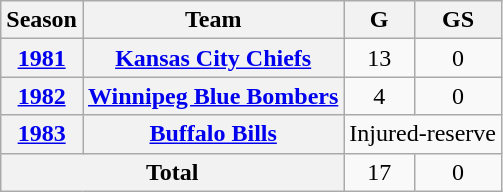<table class=wikitable style="text-align:center;">
<tr>
<th>Season</th>
<th>Team</th>
<th>G</th>
<th>GS</th>
</tr>
<tr>
<th><a href='#'>1981</a></th>
<th><a href='#'>Kansas City Chiefs</a></th>
<td>13</td>
<td>0</td>
</tr>
<tr>
<th><a href='#'>1982</a></th>
<th><a href='#'>Winnipeg Blue Bombers</a></th>
<td>4</td>
<td>0</td>
</tr>
<tr>
<th><a href='#'>1983</a></th>
<th><a href='#'>Buffalo Bills</a></th>
<td colspan=2>Injured-reserve</td>
</tr>
<tr>
<th colspan=2>Total</th>
<td>17</td>
<td>0</td>
</tr>
</table>
